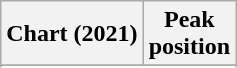<table class="wikitable sortable plainrowheaders" style="text-align:center">
<tr>
<th scope="col">Chart (2021)</th>
<th scope="col">Peak<br>position</th>
</tr>
<tr>
</tr>
<tr>
</tr>
<tr>
</tr>
<tr>
</tr>
</table>
